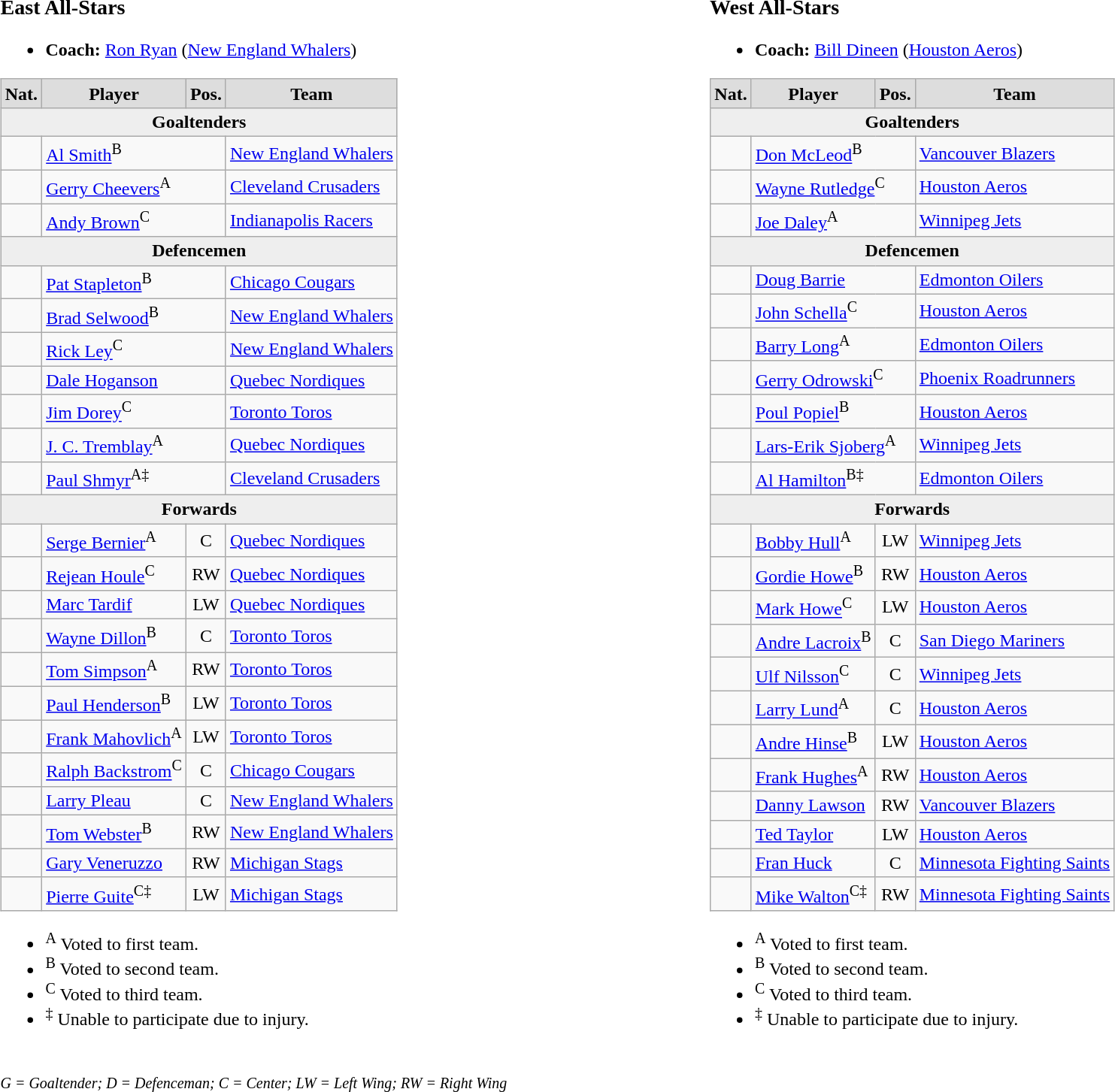<table width=100%>
<tr>
<td valign=top width=50% align=left><br><h3>East All-Stars</h3><ul><li><strong>Coach:</strong> <a href='#'>Ron Ryan</a> (<a href='#'>New England Whalers</a>)</li></ul><table class="wikitable">
<tr style="font-weight:bold; background-color:#dddddd;" align="center" |>
<td>Nat.</td>
<td>Player</td>
<td>Pos.</td>
<td>Team</td>
</tr>
<tr style="font-weight:bold; background-color:#eeeeee;" align="center" |>
<td colspan="5"><strong>Goaltenders</strong></td>
</tr>
<tr>
<td align="center"></td>
<td colspan="2"><a href='#'>Al Smith</a><sup>B</sup></td>
<td><a href='#'>New England Whalers</a></td>
</tr>
<tr>
<td align="center"></td>
<td colspan="2"><a href='#'>Gerry Cheevers</a><sup>A</sup></td>
<td><a href='#'>Cleveland Crusaders</a></td>
</tr>
<tr>
<td align="center"></td>
<td colspan="2"><a href='#'>Andy Brown</a><sup>C</sup></td>
<td><a href='#'>Indianapolis Racers</a></td>
</tr>
<tr style="font-weight:bold; background-color:#eeeeee;" align="center" |>
<td colspan="5"><strong>Defencemen</strong></td>
</tr>
<tr>
<td align="center"></td>
<td colspan="2"><a href='#'>Pat Stapleton</a><sup>B</sup></td>
<td><a href='#'>Chicago Cougars</a></td>
</tr>
<tr>
<td align="center"></td>
<td colspan="2"><a href='#'>Brad Selwood</a><sup>B</sup></td>
<td><a href='#'>New England Whalers</a></td>
</tr>
<tr>
<td align="center"></td>
<td colspan="2"><a href='#'>Rick Ley</a><sup>C</sup></td>
<td><a href='#'>New England Whalers</a></td>
</tr>
<tr>
<td align="center"></td>
<td colspan="2"><a href='#'>Dale Hoganson</a></td>
<td><a href='#'>Quebec Nordiques</a></td>
</tr>
<tr>
<td align="center"></td>
<td colspan="2"><a href='#'>Jim Dorey</a><sup>C</sup></td>
<td><a href='#'>Toronto Toros</a></td>
</tr>
<tr>
<td align="center"></td>
<td colspan="2"><a href='#'>J. C. Tremblay</a><sup>A</sup></td>
<td><a href='#'>Quebec Nordiques</a></td>
</tr>
<tr>
<td align="center"></td>
<td colspan="2"><a href='#'>Paul Shmyr</a><sup>A‡</sup></td>
<td><a href='#'>Cleveland Crusaders</a></td>
</tr>
<tr style="font-weight:bold; background-color:#eeeeee;" align="center" |>
<td colspan="5"><strong>Forwards</strong></td>
</tr>
<tr>
<td align="center"></td>
<td><a href='#'>Serge Bernier</a><sup>A</sup></td>
<td align="center">C</td>
<td><a href='#'>Quebec Nordiques</a></td>
</tr>
<tr>
<td align="center"></td>
<td><a href='#'>Rejean Houle</a><sup>C</sup></td>
<td align="center">RW</td>
<td><a href='#'>Quebec Nordiques</a></td>
</tr>
<tr>
<td align="center"></td>
<td><a href='#'>Marc Tardif</a></td>
<td align="center">LW</td>
<td><a href='#'>Quebec Nordiques</a></td>
</tr>
<tr>
<td align="center"></td>
<td><a href='#'>Wayne Dillon</a><sup>B</sup></td>
<td align="center">C</td>
<td><a href='#'>Toronto Toros</a></td>
</tr>
<tr>
<td align="center"></td>
<td><a href='#'>Tom Simpson</a><sup>A</sup></td>
<td align="center">RW</td>
<td><a href='#'>Toronto Toros</a></td>
</tr>
<tr>
<td align="center"></td>
<td><a href='#'>Paul Henderson</a><sup>B</sup></td>
<td align="center">LW</td>
<td><a href='#'>Toronto Toros</a></td>
</tr>
<tr>
<td align="center"></td>
<td><a href='#'>Frank Mahovlich</a><sup>A</sup></td>
<td align="center">LW</td>
<td><a href='#'>Toronto Toros</a></td>
</tr>
<tr>
<td align="center"></td>
<td><a href='#'>Ralph Backstrom</a><sup>C</sup></td>
<td align="center">C</td>
<td><a href='#'>Chicago Cougars</a></td>
</tr>
<tr>
<td align="center"></td>
<td><a href='#'>Larry Pleau</a></td>
<td align="center">C</td>
<td><a href='#'>New England Whalers</a></td>
</tr>
<tr>
<td align="center"></td>
<td><a href='#'>Tom Webster</a><sup>B</sup></td>
<td align="center">RW</td>
<td><a href='#'>New England Whalers</a></td>
</tr>
<tr>
<td align="center"></td>
<td><a href='#'>Gary Veneruzzo</a></td>
<td align="center">RW</td>
<td><a href='#'>Michigan Stags</a></td>
</tr>
<tr>
<td align="center"></td>
<td><a href='#'>Pierre Guite</a><sup>C‡</sup></td>
<td align="center">LW</td>
<td><a href='#'>Michigan Stags</a></td>
</tr>
</table>
<ul><li><sup>A</sup> Voted to first team.</li><li><sup>B</sup> Voted to second team.</li><li><sup>C</sup> Voted to third team.</li><li><sup>‡</sup> Unable to participate due to injury.</li></ul></td>
<td valign=top width=50% align=left><br><h3>West All-Stars</h3><ul><li><strong>Coach:</strong> <a href='#'>Bill Dineen</a> (<a href='#'>Houston Aeros</a>)</li></ul><table class="wikitable">
<tr style="font-weight:bold; background-color:#dddddd;" align="center" |>
<td>Nat.</td>
<td>Player</td>
<td>Pos.</td>
<td>Team</td>
</tr>
<tr style="font-weight:bold; background-color:#eeeeee;" align="center" |>
<td colspan="5"><strong>Goaltenders</strong></td>
</tr>
<tr>
<td align="center"></td>
<td colspan="2"><a href='#'>Don McLeod</a><sup>B</sup></td>
<td><a href='#'>Vancouver Blazers</a></td>
</tr>
<tr>
<td align="center"></td>
<td colspan="2"><a href='#'>Wayne Rutledge</a><sup>C</sup></td>
<td><a href='#'>Houston Aeros</a></td>
</tr>
<tr>
<td align="center"></td>
<td colspan="2"><a href='#'>Joe Daley</a><sup>A</sup></td>
<td><a href='#'>Winnipeg Jets</a></td>
</tr>
<tr style="font-weight:bold; background-color:#eeeeee;" align="center" |>
<td colspan="5"><strong>Defencemen</strong></td>
</tr>
<tr>
<td align="center"></td>
<td colspan="2"><a href='#'>Doug Barrie</a></td>
<td><a href='#'>Edmonton Oilers</a></td>
</tr>
<tr>
<td align="center"></td>
<td colspan="2"><a href='#'>John Schella</a><sup>C</sup></td>
<td><a href='#'>Houston Aeros</a></td>
</tr>
<tr>
<td align="center"></td>
<td colspan="2"><a href='#'>Barry Long</a><sup>A</sup></td>
<td><a href='#'>Edmonton Oilers</a></td>
</tr>
<tr>
<td align="center"></td>
<td colspan="2"><a href='#'>Gerry Odrowski</a><sup>C</sup></td>
<td><a href='#'>Phoenix Roadrunners</a></td>
</tr>
<tr>
<td align="center"></td>
<td colspan="2"><a href='#'>Poul Popiel</a><sup>B</sup></td>
<td><a href='#'>Houston Aeros</a></td>
</tr>
<tr>
<td align="center"></td>
<td colspan="2"><a href='#'>Lars-Erik Sjoberg</a><sup>A</sup></td>
<td><a href='#'>Winnipeg Jets</a></td>
</tr>
<tr>
<td align="center"></td>
<td colspan="2"><a href='#'>Al Hamilton</a><sup>B‡</sup></td>
<td><a href='#'>Edmonton Oilers</a></td>
</tr>
<tr style="font-weight:bold; background-color:#eeeeee;" align="center" |>
<td colspan="5"><strong>Forwards</strong></td>
</tr>
<tr>
<td align="center"></td>
<td><a href='#'>Bobby Hull</a><sup>A</sup></td>
<td align="center">LW</td>
<td><a href='#'>Winnipeg Jets</a></td>
</tr>
<tr>
<td align="center"></td>
<td><a href='#'>Gordie Howe</a><sup>B</sup></td>
<td align="center">RW</td>
<td><a href='#'>Houston Aeros</a></td>
</tr>
<tr>
<td align="center"></td>
<td><a href='#'>Mark Howe</a><sup>C</sup></td>
<td align="center">LW</td>
<td><a href='#'>Houston Aeros</a></td>
</tr>
<tr>
<td align="center"></td>
<td><a href='#'>Andre Lacroix</a><sup>B</sup></td>
<td align="center">C</td>
<td><a href='#'>San Diego Mariners</a></td>
</tr>
<tr>
<td align="center"></td>
<td><a href='#'>Ulf Nilsson</a><sup>C</sup></td>
<td align="center">C</td>
<td><a href='#'>Winnipeg Jets</a></td>
</tr>
<tr>
<td align="center"></td>
<td><a href='#'>Larry Lund</a><sup>A</sup></td>
<td align="center">C</td>
<td><a href='#'>Houston Aeros</a></td>
</tr>
<tr>
<td align="center"></td>
<td><a href='#'>Andre Hinse</a><sup>B</sup></td>
<td align="center">LW</td>
<td><a href='#'>Houston Aeros</a></td>
</tr>
<tr>
<td align="center"></td>
<td><a href='#'>Frank Hughes</a><sup>A</sup></td>
<td align="center">RW</td>
<td><a href='#'>Houston Aeros</a></td>
</tr>
<tr>
<td align="center"></td>
<td><a href='#'>Danny Lawson</a></td>
<td align="center">RW</td>
<td><a href='#'>Vancouver Blazers</a></td>
</tr>
<tr>
<td align="center"></td>
<td><a href='#'>Ted Taylor</a></td>
<td align="center">LW</td>
<td><a href='#'>Houston Aeros</a></td>
</tr>
<tr>
<td align="center"></td>
<td><a href='#'>Fran Huck</a></td>
<td align="center">C</td>
<td><a href='#'>Minnesota Fighting Saints</a></td>
</tr>
<tr>
<td align="center"></td>
<td><a href='#'>Mike Walton</a><sup>C‡</sup></td>
<td align="center">RW</td>
<td><a href='#'>Minnesota Fighting Saints</a></td>
</tr>
</table>
<ul><li><sup>A</sup> Voted to first team.</li><li><sup>B</sup> Voted to second team.</li><li><sup>C</sup> Voted to third team.</li><li><sup>‡</sup> Unable to participate due to injury.</li></ul></td>
<td valign=top width=50% align=left></td>
</tr>
<tr>
<td colspan="2"><br><small><em>G = Goaltender; D = Defenceman; C = Center; LW = Left Wing; RW = Right Wing</em></small></td>
</tr>
</table>
